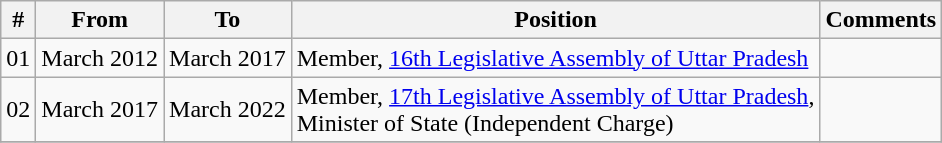<table class="wikitable sortable">
<tr>
<th>#</th>
<th>From</th>
<th>To</th>
<th>Position</th>
<th>Comments</th>
</tr>
<tr>
<td>01</td>
<td>March 2012</td>
<td>March 2017</td>
<td>Member, <a href='#'>16th Legislative Assembly of Uttar Pradesh</a></td>
<td></td>
</tr>
<tr>
<td>02</td>
<td>March 2017</td>
<td>March 2022</td>
<td>Member, <a href='#'>17th Legislative Assembly of Uttar Pradesh</a>,<br>Minister of State (Independent Charge)</td>
<td></td>
</tr>
<tr>
</tr>
</table>
